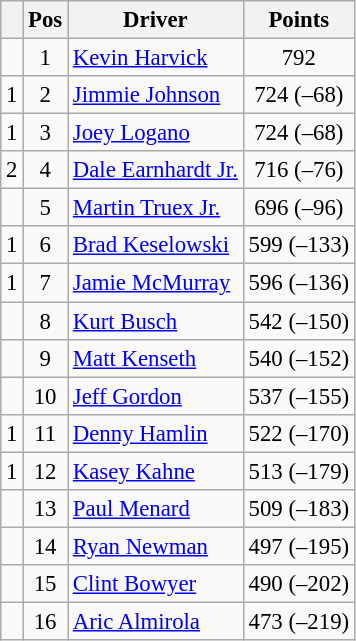<table class="wikitable" style="font-size: 95%;">
<tr>
<th></th>
<th>Pos</th>
<th>Driver</th>
<th>Points</th>
</tr>
<tr>
<td align="left"></td>
<td style="text-align:center;">1</td>
<td><a href='#'>Kevin Harvick</a></td>
<td style="text-align:center;">792</td>
</tr>
<tr>
<td align="left"> 1</td>
<td style="text-align:center;">2</td>
<td><a href='#'>Jimmie Johnson</a></td>
<td style="text-align:center;">724 (–68)</td>
</tr>
<tr>
<td align="left"> 1</td>
<td style="text-align:center;">3</td>
<td><a href='#'>Joey Logano</a></td>
<td style="text-align:center;">724 (–68)</td>
</tr>
<tr>
<td align="left"> 2</td>
<td style="text-align:center;">4</td>
<td><a href='#'>Dale Earnhardt Jr.</a></td>
<td style="text-align:center;">716 (–76)</td>
</tr>
<tr>
<td align="left"></td>
<td style="text-align:center;">5</td>
<td><a href='#'>Martin Truex Jr.</a></td>
<td style="text-align:center;">696 (–96)</td>
</tr>
<tr>
<td align="left"> 1</td>
<td style="text-align:center;">6</td>
<td><a href='#'>Brad Keselowski</a></td>
<td style="text-align:center;">599 (–133)</td>
</tr>
<tr>
<td align="left"> 1</td>
<td style="text-align:center;">7</td>
<td><a href='#'>Jamie McMurray</a></td>
<td style="text-align:center;">596 (–136)</td>
</tr>
<tr>
<td align="left"></td>
<td style="text-align:center;">8</td>
<td><a href='#'>Kurt Busch</a></td>
<td style="text-align:center;">542 (–150)</td>
</tr>
<tr>
<td align="left"></td>
<td style="text-align:center;">9</td>
<td><a href='#'>Matt Kenseth</a></td>
<td style="text-align:center;">540 (–152)</td>
</tr>
<tr>
<td align="left"></td>
<td style="text-align:center;">10</td>
<td><a href='#'>Jeff Gordon</a></td>
<td style="text-align:center;">537 (–155)</td>
</tr>
<tr>
<td align="left"> 1</td>
<td style="text-align:center;">11</td>
<td><a href='#'>Denny Hamlin</a></td>
<td style="text-align:center;">522 (–170)</td>
</tr>
<tr>
<td align="left"> 1</td>
<td style="text-align:center;">12</td>
<td><a href='#'>Kasey Kahne</a></td>
<td style="text-align:center;">513 (–179)</td>
</tr>
<tr>
<td align="left"></td>
<td style="text-align:center;">13</td>
<td><a href='#'>Paul Menard</a></td>
<td style="text-align:center;">509 (–183)</td>
</tr>
<tr>
<td align="left"></td>
<td style="text-align:center;">14</td>
<td><a href='#'>Ryan Newman</a></td>
<td style="text-align:center;">497 (–195)</td>
</tr>
<tr>
<td align="left"></td>
<td style="text-align:center;">15</td>
<td><a href='#'>Clint Bowyer</a></td>
<td style="text-align:center;">490 (–202)</td>
</tr>
<tr>
<td align="left"></td>
<td style="text-align:center;">16</td>
<td><a href='#'>Aric Almirola</a></td>
<td style="text-align:center;">473 (–219)</td>
</tr>
</table>
